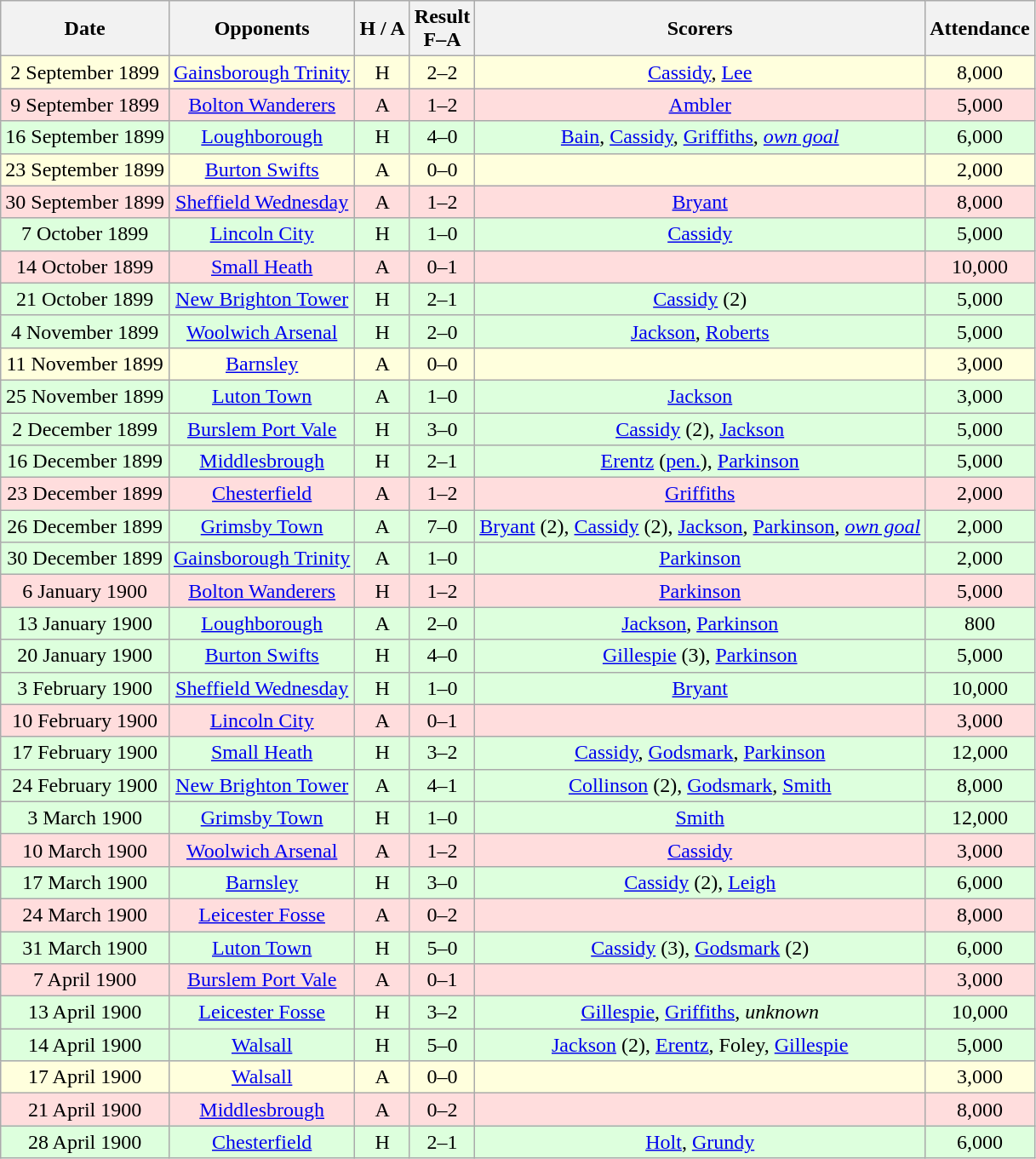<table class="wikitable" style="text-align:center">
<tr>
<th>Date</th>
<th>Opponents</th>
<th>H / A</th>
<th>Result<br>F–A</th>
<th>Scorers</th>
<th>Attendance</th>
</tr>
<tr bgcolor="#ffffdd">
<td>2 September 1899</td>
<td><a href='#'>Gainsborough Trinity</a></td>
<td>H</td>
<td>2–2</td>
<td><a href='#'>Cassidy</a>, <a href='#'>Lee</a></td>
<td>8,000</td>
</tr>
<tr bgcolor="#ffdddd">
<td>9 September 1899</td>
<td><a href='#'>Bolton Wanderers</a></td>
<td>A</td>
<td>1–2</td>
<td><a href='#'>Ambler</a></td>
<td>5,000</td>
</tr>
<tr bgcolor="#ddffdd">
<td>16 September 1899</td>
<td><a href='#'>Loughborough</a></td>
<td>H</td>
<td>4–0</td>
<td><a href='#'>Bain</a>, <a href='#'>Cassidy</a>, <a href='#'>Griffiths</a>, <em><a href='#'>own goal</a></em></td>
<td>6,000</td>
</tr>
<tr bgcolor="#ffffdd">
<td>23 September 1899</td>
<td><a href='#'>Burton Swifts</a></td>
<td>A</td>
<td>0–0</td>
<td></td>
<td>2,000</td>
</tr>
<tr bgcolor="#ffdddd">
<td>30 September 1899</td>
<td><a href='#'>Sheffield Wednesday</a></td>
<td>A</td>
<td>1–2</td>
<td><a href='#'>Bryant</a></td>
<td>8,000</td>
</tr>
<tr bgcolor="#ddffdd">
<td>7 October 1899</td>
<td><a href='#'>Lincoln City</a></td>
<td>H</td>
<td>1–0</td>
<td><a href='#'>Cassidy</a></td>
<td>5,000</td>
</tr>
<tr bgcolor="#ffdddd">
<td>14 October 1899</td>
<td><a href='#'>Small Heath</a></td>
<td>A</td>
<td>0–1</td>
<td></td>
<td>10,000</td>
</tr>
<tr bgcolor="#ddffdd">
<td>21 October 1899</td>
<td><a href='#'>New Brighton Tower</a></td>
<td>H</td>
<td>2–1</td>
<td><a href='#'>Cassidy</a> (2)</td>
<td>5,000</td>
</tr>
<tr bgcolor="#ddffdd">
<td>4 November 1899</td>
<td><a href='#'>Woolwich Arsenal</a></td>
<td>H</td>
<td>2–0</td>
<td><a href='#'>Jackson</a>, <a href='#'>Roberts</a></td>
<td>5,000</td>
</tr>
<tr bgcolor="#ffffdd">
<td>11 November 1899</td>
<td><a href='#'>Barnsley</a></td>
<td>A</td>
<td>0–0</td>
<td></td>
<td>3,000</td>
</tr>
<tr bgcolor="#ddffdd">
<td>25 November 1899</td>
<td><a href='#'>Luton Town</a></td>
<td>A</td>
<td>1–0</td>
<td><a href='#'>Jackson</a></td>
<td>3,000</td>
</tr>
<tr bgcolor="#ddffdd">
<td>2 December 1899</td>
<td><a href='#'>Burslem Port Vale</a></td>
<td>H</td>
<td>3–0</td>
<td><a href='#'>Cassidy</a> (2), <a href='#'>Jackson</a></td>
<td>5,000</td>
</tr>
<tr bgcolor="#ddffdd">
<td>16 December 1899</td>
<td><a href='#'>Middlesbrough</a></td>
<td>H</td>
<td>2–1</td>
<td><a href='#'>Erentz</a> (<a href='#'>pen.</a>), <a href='#'>Parkinson</a></td>
<td>5,000</td>
</tr>
<tr bgcolor="#ffdddd">
<td>23 December 1899</td>
<td><a href='#'>Chesterfield</a></td>
<td>A</td>
<td>1–2</td>
<td><a href='#'>Griffiths</a></td>
<td>2,000</td>
</tr>
<tr bgcolor="#ddffdd">
<td>26 December 1899</td>
<td><a href='#'>Grimsby Town</a></td>
<td>A</td>
<td>7–0</td>
<td><a href='#'>Bryant</a> (2), <a href='#'>Cassidy</a> (2), <a href='#'>Jackson</a>, <a href='#'>Parkinson</a>, <em><a href='#'>own goal</a></em></td>
<td>2,000</td>
</tr>
<tr bgcolor="#ddffdd">
<td>30 December 1899</td>
<td><a href='#'>Gainsborough Trinity</a></td>
<td>A</td>
<td>1–0</td>
<td><a href='#'>Parkinson</a></td>
<td>2,000</td>
</tr>
<tr bgcolor="#ffdddd">
<td>6 January 1900</td>
<td><a href='#'>Bolton Wanderers</a></td>
<td>H</td>
<td>1–2</td>
<td><a href='#'>Parkinson</a></td>
<td>5,000</td>
</tr>
<tr bgcolor="#ddffdd">
<td>13 January 1900</td>
<td><a href='#'>Loughborough</a></td>
<td>A</td>
<td>2–0</td>
<td><a href='#'>Jackson</a>, <a href='#'>Parkinson</a></td>
<td>800</td>
</tr>
<tr bgcolor="#ddffdd">
<td>20 January 1900</td>
<td><a href='#'>Burton Swifts</a></td>
<td>H</td>
<td>4–0</td>
<td><a href='#'>Gillespie</a> (3), <a href='#'>Parkinson</a></td>
<td>5,000</td>
</tr>
<tr bgcolor="#ddffdd">
<td>3 February 1900</td>
<td><a href='#'>Sheffield Wednesday</a></td>
<td>H</td>
<td>1–0</td>
<td><a href='#'>Bryant</a></td>
<td>10,000</td>
</tr>
<tr bgcolor="#ffdddd">
<td>10 February 1900</td>
<td><a href='#'>Lincoln City</a></td>
<td>A</td>
<td>0–1</td>
<td></td>
<td>3,000</td>
</tr>
<tr bgcolor="#ddffdd">
<td>17 February 1900</td>
<td><a href='#'>Small Heath</a></td>
<td>H</td>
<td>3–2</td>
<td><a href='#'>Cassidy</a>, <a href='#'>Godsmark</a>, <a href='#'>Parkinson</a></td>
<td>12,000</td>
</tr>
<tr bgcolor="#ddffdd">
<td>24 February 1900</td>
<td><a href='#'>New Brighton Tower</a></td>
<td>A</td>
<td>4–1</td>
<td><a href='#'>Collinson</a> (2), <a href='#'>Godsmark</a>, <a href='#'>Smith</a></td>
<td>8,000</td>
</tr>
<tr bgcolor="#ddffdd">
<td>3 March 1900</td>
<td><a href='#'>Grimsby Town</a></td>
<td>H</td>
<td>1–0</td>
<td><a href='#'>Smith</a></td>
<td>12,000</td>
</tr>
<tr bgcolor="#ffdddd">
<td>10 March 1900</td>
<td><a href='#'>Woolwich Arsenal</a></td>
<td>A</td>
<td>1–2</td>
<td><a href='#'>Cassidy</a></td>
<td>3,000</td>
</tr>
<tr bgcolor="#ddffdd">
<td>17 March 1900</td>
<td><a href='#'>Barnsley</a></td>
<td>H</td>
<td>3–0</td>
<td><a href='#'>Cassidy</a> (2), <a href='#'>Leigh</a></td>
<td>6,000</td>
</tr>
<tr bgcolor="#ffdddd">
<td>24 March 1900</td>
<td><a href='#'>Leicester Fosse</a></td>
<td>A</td>
<td>0–2</td>
<td></td>
<td>8,000</td>
</tr>
<tr bgcolor="#ddffdd">
<td>31 March 1900</td>
<td><a href='#'>Luton Town</a></td>
<td>H</td>
<td>5–0</td>
<td><a href='#'>Cassidy</a> (3), <a href='#'>Godsmark</a> (2)</td>
<td>6,000</td>
</tr>
<tr bgcolor="#ffdddd">
<td>7 April 1900</td>
<td><a href='#'>Burslem Port Vale</a></td>
<td>A</td>
<td>0–1</td>
<td></td>
<td>3,000</td>
</tr>
<tr bgcolor="#ddffdd">
<td>13 April 1900</td>
<td><a href='#'>Leicester Fosse</a></td>
<td>H</td>
<td>3–2</td>
<td><a href='#'>Gillespie</a>, <a href='#'>Griffiths</a>, <em>unknown</em></td>
<td>10,000</td>
</tr>
<tr bgcolor="#ddffdd">
<td>14 April 1900</td>
<td><a href='#'>Walsall</a></td>
<td>H</td>
<td>5–0</td>
<td><a href='#'>Jackson</a> (2), <a href='#'>Erentz</a>, Foley, <a href='#'>Gillespie</a></td>
<td>5,000</td>
</tr>
<tr bgcolor="#ffffdd">
<td>17 April 1900</td>
<td><a href='#'>Walsall</a></td>
<td>A</td>
<td>0–0</td>
<td></td>
<td>3,000</td>
</tr>
<tr bgcolor="#ffdddd">
<td>21 April 1900</td>
<td><a href='#'>Middlesbrough</a></td>
<td>A</td>
<td>0–2</td>
<td></td>
<td>8,000</td>
</tr>
<tr bgcolor="#ddffdd">
<td>28 April 1900</td>
<td><a href='#'>Chesterfield</a></td>
<td>H</td>
<td>2–1</td>
<td><a href='#'>Holt</a>, <a href='#'>Grundy</a></td>
<td>6,000</td>
</tr>
</table>
